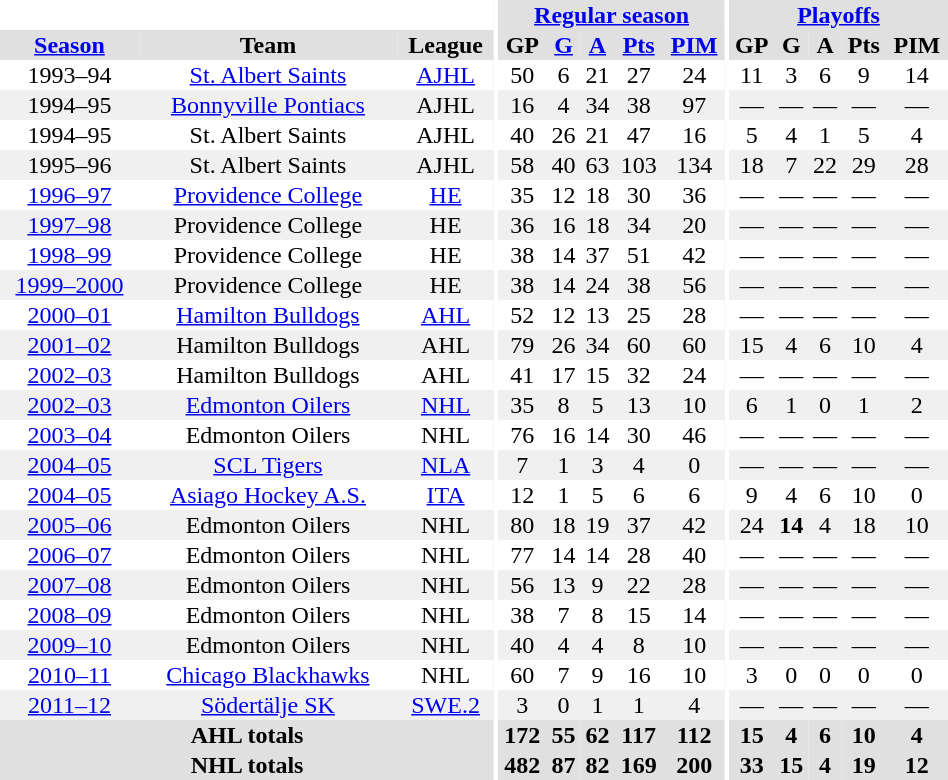<table border="0" cellpadding="1" cellspacing="0" style="text-align:center; width:50%">
<tr bgcolor="#e0e0e0">
<th colspan="3"  bgcolor="#ffffff"></th>
<th rowspan="99" bgcolor="#ffffff"></th>
<th colspan="5"><a href='#'>Regular season</a></th>
<th rowspan="99" bgcolor="#ffffff"></th>
<th colspan="5"><a href='#'>Playoffs</a></th>
</tr>
<tr bgcolor="#e0e0e0">
<th><a href='#'>Season</a></th>
<th>Team</th>
<th>League</th>
<th>GP</th>
<th><a href='#'>G</a></th>
<th><a href='#'>A</a></th>
<th><a href='#'>Pts</a></th>
<th><a href='#'>PIM</a></th>
<th>GP</th>
<th>G</th>
<th>A</th>
<th>Pts</th>
<th>PIM</th>
</tr>
<tr>
<td>1993–94</td>
<td><a href='#'>St. Albert Saints</a></td>
<td><a href='#'>AJHL</a></td>
<td>50</td>
<td>6</td>
<td>21</td>
<td>27</td>
<td>24</td>
<td>11</td>
<td>3</td>
<td>6</td>
<td>9</td>
<td>14</td>
</tr>
<tr bgcolor="#f0f0f0">
<td>1994–95</td>
<td><a href='#'>Bonnyville Pontiacs</a></td>
<td>AJHL</td>
<td>16</td>
<td>4</td>
<td>34</td>
<td>38</td>
<td>97</td>
<td>—</td>
<td>—</td>
<td>—</td>
<td>—</td>
<td>—</td>
</tr>
<tr>
<td>1994–95</td>
<td>St. Albert Saints</td>
<td>AJHL</td>
<td>40</td>
<td>26</td>
<td>21</td>
<td>47</td>
<td>16</td>
<td>5</td>
<td>4</td>
<td>1</td>
<td>5</td>
<td>4</td>
</tr>
<tr bgcolor="#f0f0f0">
<td>1995–96</td>
<td>St. Albert Saints</td>
<td>AJHL</td>
<td>58</td>
<td>40</td>
<td>63</td>
<td>103</td>
<td>134</td>
<td>18</td>
<td>7</td>
<td>22</td>
<td>29</td>
<td>28</td>
</tr>
<tr>
<td><a href='#'>1996–97</a></td>
<td><a href='#'>Providence College</a></td>
<td><a href='#'>HE</a></td>
<td>35</td>
<td>12</td>
<td>18</td>
<td>30</td>
<td>36</td>
<td>—</td>
<td>—</td>
<td>—</td>
<td>—</td>
<td>—</td>
</tr>
<tr bgcolor="#f0f0f0">
<td><a href='#'>1997–98</a></td>
<td>Providence College</td>
<td>HE</td>
<td>36</td>
<td>16</td>
<td>18</td>
<td>34</td>
<td>20</td>
<td>—</td>
<td>—</td>
<td>—</td>
<td>—</td>
<td>—</td>
</tr>
<tr>
<td><a href='#'>1998–99</a></td>
<td>Providence College</td>
<td>HE</td>
<td>38</td>
<td>14</td>
<td>37</td>
<td>51</td>
<td>42</td>
<td>—</td>
<td>—</td>
<td>—</td>
<td>—</td>
<td>—</td>
</tr>
<tr bgcolor="#f0f0f0">
<td><a href='#'>1999–2000</a></td>
<td>Providence College</td>
<td>HE</td>
<td>38</td>
<td>14</td>
<td>24</td>
<td>38</td>
<td>56</td>
<td>—</td>
<td>—</td>
<td>—</td>
<td>—</td>
<td>—</td>
</tr>
<tr>
<td><a href='#'>2000–01</a></td>
<td><a href='#'>Hamilton Bulldogs</a></td>
<td><a href='#'>AHL</a></td>
<td>52</td>
<td>12</td>
<td>13</td>
<td>25</td>
<td>28</td>
<td>—</td>
<td>—</td>
<td>—</td>
<td>—</td>
<td>—</td>
</tr>
<tr bgcolor="#f0f0f0">
<td><a href='#'>2001–02</a></td>
<td>Hamilton Bulldogs</td>
<td>AHL</td>
<td>79</td>
<td>26</td>
<td>34</td>
<td>60</td>
<td>60</td>
<td>15</td>
<td>4</td>
<td>6</td>
<td>10</td>
<td>4</td>
</tr>
<tr>
<td><a href='#'>2002–03</a></td>
<td>Hamilton Bulldogs</td>
<td>AHL</td>
<td>41</td>
<td>17</td>
<td>15</td>
<td>32</td>
<td>24</td>
<td>—</td>
<td>—</td>
<td>—</td>
<td>—</td>
<td>—</td>
</tr>
<tr bgcolor="#f0f0f0">
<td><a href='#'>2002–03</a></td>
<td><a href='#'>Edmonton Oilers</a></td>
<td><a href='#'>NHL</a></td>
<td>35</td>
<td>8</td>
<td>5</td>
<td>13</td>
<td>10</td>
<td>6</td>
<td>1</td>
<td>0</td>
<td>1</td>
<td>2</td>
</tr>
<tr>
<td><a href='#'>2003–04</a></td>
<td>Edmonton Oilers</td>
<td>NHL</td>
<td>76</td>
<td>16</td>
<td>14</td>
<td>30</td>
<td>46</td>
<td>—</td>
<td>—</td>
<td>—</td>
<td>—</td>
<td>—</td>
</tr>
<tr bgcolor="#f0f0f0">
<td><a href='#'>2004–05</a></td>
<td><a href='#'>SCL Tigers</a></td>
<td><a href='#'>NLA</a></td>
<td>7</td>
<td>1</td>
<td>3</td>
<td>4</td>
<td>0</td>
<td>—</td>
<td>—</td>
<td>—</td>
<td>—</td>
<td>—</td>
</tr>
<tr>
<td><a href='#'>2004–05</a></td>
<td><a href='#'>Asiago Hockey A.S.</a></td>
<td><a href='#'>ITA</a></td>
<td>12</td>
<td>1</td>
<td>5</td>
<td>6</td>
<td>6</td>
<td>9</td>
<td>4</td>
<td>6</td>
<td>10</td>
<td>0</td>
</tr>
<tr bgcolor="#f0f0f0">
<td><a href='#'>2005–06</a></td>
<td>Edmonton Oilers</td>
<td>NHL</td>
<td>80</td>
<td>18</td>
<td>19</td>
<td>37</td>
<td>42</td>
<td>24</td>
<td><strong>14</strong></td>
<td>4</td>
<td>18</td>
<td>10</td>
</tr>
<tr>
<td><a href='#'>2006–07</a></td>
<td>Edmonton Oilers</td>
<td>NHL</td>
<td>77</td>
<td>14</td>
<td>14</td>
<td>28</td>
<td>40</td>
<td>—</td>
<td>—</td>
<td>—</td>
<td>—</td>
<td>—</td>
</tr>
<tr bgcolor="#f0f0f0">
<td><a href='#'>2007–08</a></td>
<td>Edmonton Oilers</td>
<td>NHL</td>
<td>56</td>
<td>13</td>
<td>9</td>
<td>22</td>
<td>28</td>
<td>—</td>
<td>—</td>
<td>—</td>
<td>—</td>
<td>—</td>
</tr>
<tr>
<td><a href='#'>2008–09</a></td>
<td>Edmonton Oilers</td>
<td>NHL</td>
<td>38</td>
<td>7</td>
<td>8</td>
<td>15</td>
<td>14</td>
<td>—</td>
<td>—</td>
<td>—</td>
<td>—</td>
<td>—</td>
</tr>
<tr bgcolor="#f0f0f0">
<td><a href='#'>2009–10</a></td>
<td>Edmonton Oilers</td>
<td>NHL</td>
<td>40</td>
<td>4</td>
<td>4</td>
<td>8</td>
<td>10</td>
<td>—</td>
<td>—</td>
<td>—</td>
<td>—</td>
<td>—</td>
</tr>
<tr>
<td><a href='#'>2010–11</a></td>
<td><a href='#'>Chicago Blackhawks</a></td>
<td>NHL</td>
<td>60</td>
<td>7</td>
<td>9</td>
<td>16</td>
<td>10</td>
<td>3</td>
<td>0</td>
<td>0</td>
<td>0</td>
<td>0</td>
</tr>
<tr bgcolor="#f0f0f0">
<td><a href='#'>2011–12</a></td>
<td><a href='#'>Södertälje SK</a></td>
<td><a href='#'>SWE.2</a></td>
<td>3</td>
<td>0</td>
<td>1</td>
<td>1</td>
<td>4</td>
<td>—</td>
<td>—</td>
<td>—</td>
<td>—</td>
<td>—</td>
</tr>
<tr bgcolor="#e0e0e0">
<th colspan="3">AHL totals</th>
<th>172</th>
<th>55</th>
<th>62</th>
<th>117</th>
<th>112</th>
<th>15</th>
<th>4</th>
<th>6</th>
<th>10</th>
<th>4</th>
</tr>
<tr bgcolor="#e0e0e0">
<th colspan="3">NHL totals</th>
<th>482</th>
<th>87</th>
<th>82</th>
<th>169</th>
<th>200</th>
<th>33</th>
<th>15</th>
<th>4</th>
<th>19</th>
<th>12</th>
</tr>
</table>
